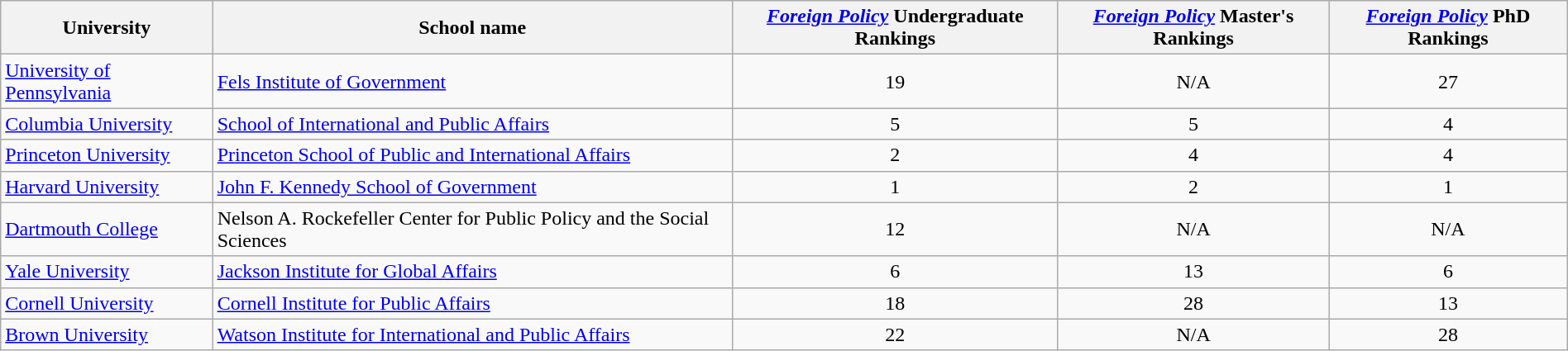<table class="wikitable sortable" style="width:100%">
<tr>
<th>University</th>
<th>School name</th>
<th><em><a href='#'>Foreign Policy</a></em> Undergraduate Rankings</th>
<th><em><a href='#'>Foreign Policy</a></em> Master's Rankings</th>
<th><em><a href='#'>Foreign Policy</a></em> PhD Rankings</th>
</tr>
<tr>
<td><a href='#'>University of Pennsylvania</a></td>
<td><a href='#'>Fels Institute of Government</a></td>
<td align="center">19</td>
<td align="center">N/A</td>
<td align="center">27</td>
</tr>
<tr>
<td><a href='#'>Columbia University</a></td>
<td><a href='#'>School of International and Public Affairs</a></td>
<td align="center">5</td>
<td align="center">5</td>
<td align="center">4</td>
</tr>
<tr>
<td><a href='#'>Princeton University</a></td>
<td><a href='#'>Princeton School of Public and International Affairs</a></td>
<td align="center">2</td>
<td align="center">4</td>
<td align="center">4</td>
</tr>
<tr>
<td><a href='#'>Harvard University</a></td>
<td><a href='#'>John F. Kennedy School of Government</a></td>
<td align="center">1</td>
<td align="center">2</td>
<td align="center">1</td>
</tr>
<tr>
<td><a href='#'>Dartmouth College</a></td>
<td>Nelson A. Rockefeller Center for Public Policy and the Social Sciences</td>
<td align="center">12</td>
<td align="center">N/A</td>
<td align="center">N/A</td>
</tr>
<tr>
<td><a href='#'>Yale University</a></td>
<td><a href='#'>Jackson Institute for Global Affairs</a></td>
<td align="center">6</td>
<td align="center">13</td>
<td align="center">6</td>
</tr>
<tr>
<td><a href='#'>Cornell University</a></td>
<td><a href='#'>Cornell Institute for Public Affairs</a></td>
<td align="center">18</td>
<td align="center">28</td>
<td align="center">13</td>
</tr>
<tr>
<td><a href='#'>Brown University</a></td>
<td><a href='#'>Watson Institute for International and Public Affairs</a></td>
<td align="center">22</td>
<td align="center">N/A</td>
<td align="center">28</td>
</tr>
</table>
